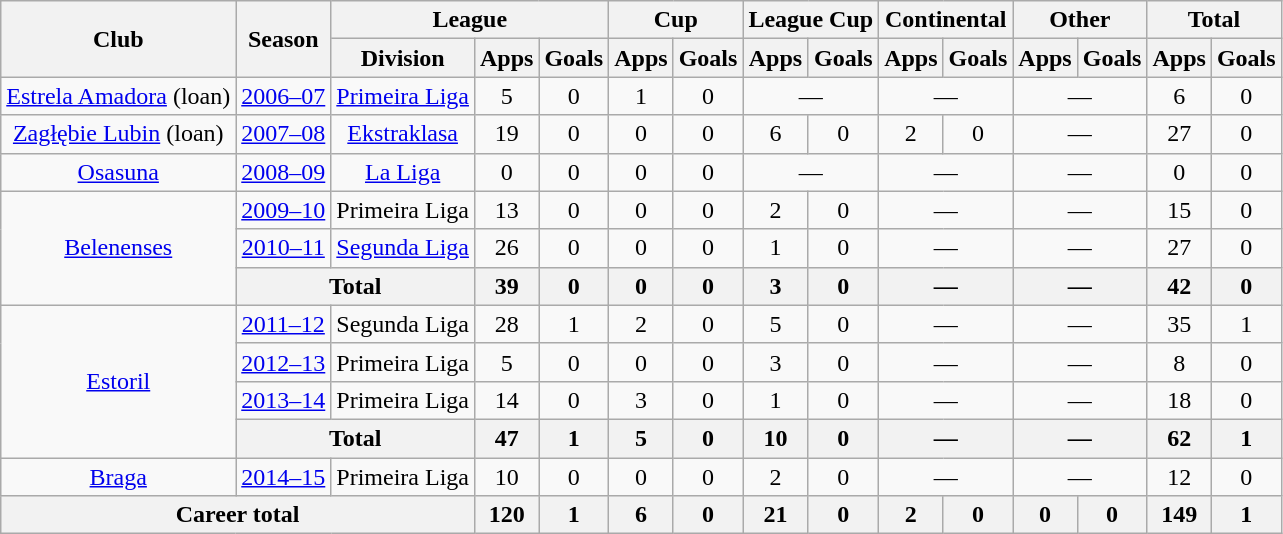<table class="wikitable" style="text-align: center;">
<tr>
<th rowspan="2">Club</th>
<th rowspan="2">Season</th>
<th colspan="3">League</th>
<th colspan="2">Cup</th>
<th colspan="2">League Cup</th>
<th colspan="2">Continental</th>
<th colspan="2">Other</th>
<th colspan="2">Total</th>
</tr>
<tr>
<th>Division</th>
<th>Apps</th>
<th>Goals</th>
<th>Apps</th>
<th>Goals</th>
<th>Apps</th>
<th>Goals</th>
<th>Apps</th>
<th>Goals</th>
<th>Apps</th>
<th>Goals</th>
<th>Apps</th>
<th>Goals</th>
</tr>
<tr>
<td rowspan="1"><a href='#'>Estrela Amadora</a> (loan)</td>
<td><a href='#'>2006–07</a></td>
<td><a href='#'>Primeira Liga</a></td>
<td>5</td>
<td>0</td>
<td>1</td>
<td>0</td>
<td colspan="2">—</td>
<td colspan="2">—</td>
<td colspan="2">—</td>
<td>6</td>
<td>0</td>
</tr>
<tr>
<td rowspan="1"><a href='#'>Zagłębie Lubin</a> (loan)</td>
<td><a href='#'>2007–08</a></td>
<td><a href='#'>Ekstraklasa</a></td>
<td>19</td>
<td>0</td>
<td>0</td>
<td>0</td>
<td>6</td>
<td>0</td>
<td>2</td>
<td>0</td>
<td colspan="2">—</td>
<td>27</td>
<td>0</td>
</tr>
<tr>
<td rowspan="1"><a href='#'>Osasuna</a></td>
<td><a href='#'>2008–09</a></td>
<td><a href='#'>La Liga</a></td>
<td>0</td>
<td>0</td>
<td>0</td>
<td>0</td>
<td colspan="2">—</td>
<td colspan="2">—</td>
<td colspan="2">—</td>
<td>0</td>
<td>0</td>
</tr>
<tr>
<td rowspan="3"><a href='#'>Belenenses</a></td>
<td><a href='#'>2009–10</a></td>
<td>Primeira Liga</td>
<td>13</td>
<td>0</td>
<td>0</td>
<td>0</td>
<td>2</td>
<td>0</td>
<td colspan="2">—</td>
<td colspan="2">—</td>
<td>15</td>
<td>0</td>
</tr>
<tr>
<td><a href='#'>2010–11</a></td>
<td><a href='#'>Segunda Liga</a></td>
<td>26</td>
<td>0</td>
<td>0</td>
<td>0</td>
<td>1</td>
<td>0</td>
<td colspan="2">—</td>
<td colspan="2">—</td>
<td>27</td>
<td>0</td>
</tr>
<tr>
<th colspan="2">Total</th>
<th>39</th>
<th>0</th>
<th>0</th>
<th>0</th>
<th>3</th>
<th>0</th>
<th colspan="2">—</th>
<th colspan="2">—</th>
<th>42</th>
<th>0</th>
</tr>
<tr>
<td rowspan="4"><a href='#'>Estoril</a></td>
<td><a href='#'>2011–12</a></td>
<td>Segunda Liga</td>
<td>28</td>
<td>1</td>
<td>2</td>
<td>0</td>
<td>5</td>
<td>0</td>
<td colspan="2">—</td>
<td colspan="2">—</td>
<td>35</td>
<td>1</td>
</tr>
<tr>
<td><a href='#'>2012–13</a></td>
<td>Primeira Liga</td>
<td>5</td>
<td>0</td>
<td>0</td>
<td>0</td>
<td>3</td>
<td>0</td>
<td colspan="2">—</td>
<td colspan="2">—</td>
<td>8</td>
<td>0</td>
</tr>
<tr>
<td><a href='#'>2013–14</a></td>
<td>Primeira Liga</td>
<td>14</td>
<td>0</td>
<td>3</td>
<td>0</td>
<td>1</td>
<td>0</td>
<td colspan="2">—</td>
<td colspan="2">—</td>
<td>18</td>
<td>0</td>
</tr>
<tr>
<th colspan="2">Total</th>
<th>47</th>
<th>1</th>
<th>5</th>
<th>0</th>
<th>10</th>
<th>0</th>
<th colspan="2">—</th>
<th colspan="2">—</th>
<th>62</th>
<th>1</th>
</tr>
<tr>
<td rowspan="1"><a href='#'>Braga</a></td>
<td><a href='#'>2014–15</a></td>
<td>Primeira Liga</td>
<td>10</td>
<td>0</td>
<td>0</td>
<td>0</td>
<td>2</td>
<td>0</td>
<td colspan="2">—</td>
<td colspan="2">—</td>
<td>12</td>
<td>0</td>
</tr>
<tr>
<th colspan="3">Career total</th>
<th>120</th>
<th>1</th>
<th>6</th>
<th>0</th>
<th>21</th>
<th>0</th>
<th>2</th>
<th>0</th>
<th>0</th>
<th>0</th>
<th>149</th>
<th>1</th>
</tr>
</table>
